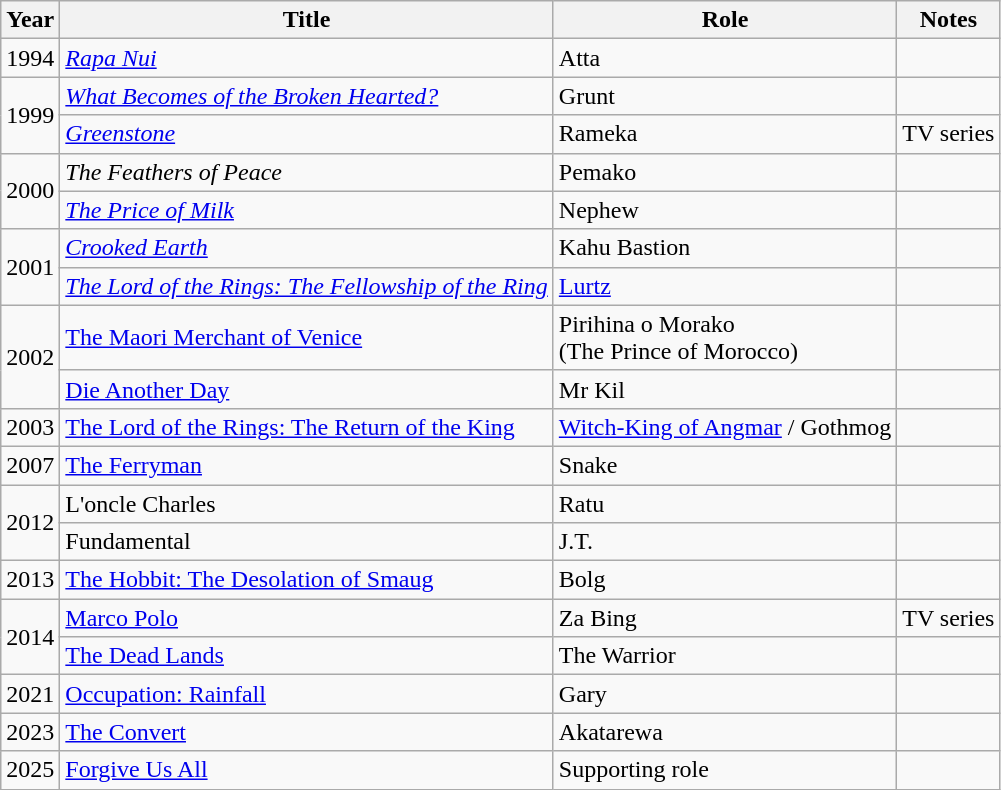<table class="wikitable sortable">
<tr>
<th>Year</th>
<th>Title</th>
<th>Role</th>
<th>Notes</th>
</tr>
<tr>
<td>1994</td>
<td><em><a href='#'>Rapa Nui</a></em></td>
<td>Atta</td>
<td></td>
</tr>
<tr>
<td rowspan="2">1999</td>
<td><em><a href='#'>What Becomes of the Broken Hearted?</a></em></td>
<td>Grunt</td>
<td></td>
</tr>
<tr>
<td><em><a href='#'>Greenstone</a></em></td>
<td>Rameka</td>
<td>TV series</td>
</tr>
<tr>
<td rowspan="2">2000</td>
<td><em>The Feathers of Peace</em></td>
<td>Pemako</td>
<td></td>
</tr>
<tr>
<td><em><a href='#'>The Price of Milk</a></em></td>
<td>Nephew</td>
<td></td>
</tr>
<tr>
<td rowspan="2">2001</td>
<td><em><a href='#'>Crooked Earth</a></em></td>
<td>Kahu Bastion</td>
<td></td>
</tr>
<tr>
<td><em><a href='#'>The Lord of the Rings: The Fellowship of the Ring</a></td>
<td><a href='#'>Lurtz</a></td>
<td></td>
</tr>
<tr>
<td rowspan="2">2002</td>
<td></em><a href='#'>The Maori Merchant of Venice</a><em></td>
<td>Pirihina o Morako <br> (The Prince of Morocco)</td>
<td></td>
</tr>
<tr>
<td></em><a href='#'>Die Another Day</a><em></td>
<td>Mr Kil</td>
<td></td>
</tr>
<tr>
<td>2003</td>
<td></em><a href='#'>The Lord of the Rings: The Return of the King</a><em></td>
<td><a href='#'>Witch-King of Angmar</a> / Gothmog</td>
<td></td>
</tr>
<tr>
<td>2007</td>
<td></em><a href='#'>The Ferryman</a><em></td>
<td>Snake</td>
<td></td>
</tr>
<tr>
<td rowspan="2">2012</td>
<td></em>L'oncle Charles<em></td>
<td>Ratu</td>
<td></td>
</tr>
<tr>
<td></em>Fundamental<em></td>
<td>J.T.</td>
<td></td>
</tr>
<tr>
<td>2013</td>
<td></em><a href='#'>The Hobbit: The Desolation of Smaug</a><em></td>
<td>Bolg</td>
<td></td>
</tr>
<tr>
<td rowspan="2">2014</td>
<td></em><a href='#'>Marco Polo</a><em></td>
<td>Za Bing</td>
<td>TV series</td>
</tr>
<tr>
<td></em><a href='#'>The Dead Lands</a><em></td>
<td>The Warrior</td>
<td></td>
</tr>
<tr>
<td>2021</td>
<td></em><a href='#'>Occupation: Rainfall</a><em></td>
<td>Gary</td>
<td></td>
</tr>
<tr>
<td>2023</td>
<td></em><a href='#'>The Convert</a><em></td>
<td>Akatarewa</td>
<td></td>
</tr>
<tr>
<td>2025</td>
<td></em><a href='#'>Forgive Us All</a><em></td>
<td>Supporting role</td>
<td></td>
</tr>
</table>
